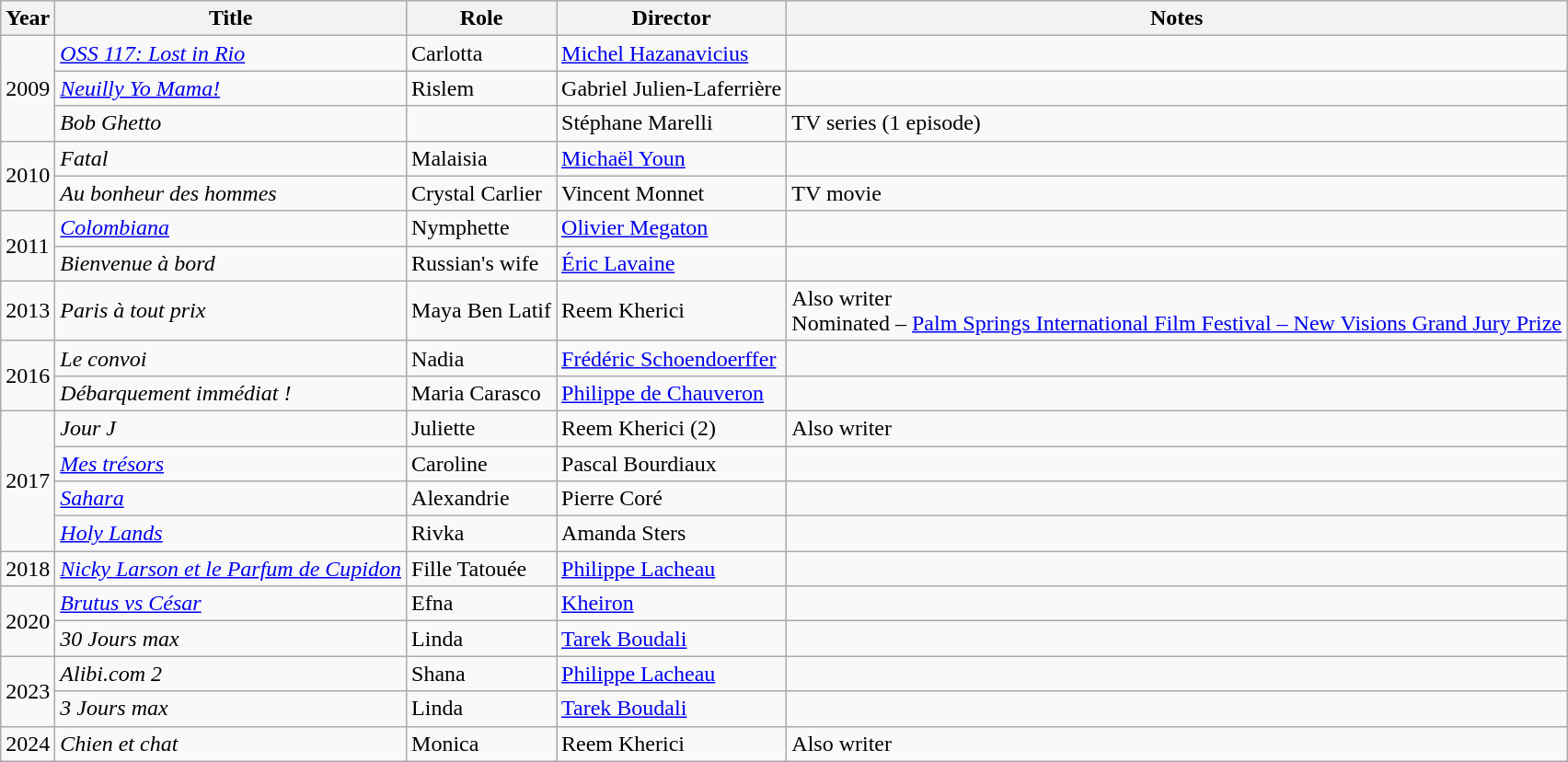<table class="wikitable sortable">
<tr>
<th>Year</th>
<th>Title</th>
<th>Role</th>
<th>Director</th>
<th class="unsortable">Notes</th>
</tr>
<tr>
<td rowspan=3>2009</td>
<td><em><a href='#'>OSS 117: Lost in Rio</a></em></td>
<td>Carlotta</td>
<td><a href='#'>Michel Hazanavicius</a></td>
<td></td>
</tr>
<tr>
<td><em><a href='#'>Neuilly Yo Mama!</a></em></td>
<td>Rislem</td>
<td>Gabriel Julien-Laferrière</td>
<td></td>
</tr>
<tr>
<td><em>Bob Ghetto</em></td>
<td></td>
<td>Stéphane Marelli</td>
<td>TV series (1 episode)</td>
</tr>
<tr>
<td rowspan=2>2010</td>
<td><em>Fatal</em></td>
<td>Malaisia</td>
<td><a href='#'>Michaël Youn</a></td>
<td></td>
</tr>
<tr>
<td><em>Au bonheur des hommes</em></td>
<td>Crystal Carlier</td>
<td>Vincent Monnet</td>
<td>TV movie</td>
</tr>
<tr>
<td rowspan=2>2011</td>
<td><em><a href='#'>Colombiana</a></em></td>
<td>Nymphette</td>
<td><a href='#'>Olivier Megaton</a></td>
<td></td>
</tr>
<tr>
<td><em>Bienvenue à bord</em></td>
<td>Russian's wife</td>
<td><a href='#'>Éric Lavaine</a></td>
<td></td>
</tr>
<tr>
<td>2013</td>
<td><em>Paris à tout prix</em></td>
<td>Maya Ben Latif</td>
<td>Reem Kherici</td>
<td>Also writer<br>Nominated – <a href='#'>Palm Springs International Film Festival – New Visions Grand Jury Prize</a></td>
</tr>
<tr>
<td rowspan=2>2016</td>
<td><em>Le convoi</em></td>
<td>Nadia</td>
<td><a href='#'>Frédéric Schoendoerffer</a></td>
<td></td>
</tr>
<tr>
<td><em>Débarquement immédiat !</em></td>
<td>Maria Carasco</td>
<td><a href='#'>Philippe de Chauveron</a></td>
<td></td>
</tr>
<tr>
<td rowspan=4>2017</td>
<td><em>Jour J</em></td>
<td>Juliette</td>
<td>Reem Kherici (2)</td>
<td>Also writer</td>
</tr>
<tr>
<td><em><a href='#'>Mes trésors</a></em></td>
<td>Caroline</td>
<td>Pascal Bourdiaux</td>
<td></td>
</tr>
<tr>
<td><em><a href='#'>Sahara</a></em></td>
<td>Alexandrie</td>
<td>Pierre Coré</td>
<td></td>
</tr>
<tr>
<td><em><a href='#'>Holy Lands</a></em></td>
<td>Rivka</td>
<td>Amanda Sters</td>
<td></td>
</tr>
<tr>
<td rowspan=1>2018</td>
<td><em><a href='#'>Nicky Larson et le Parfum de Cupidon</a></em></td>
<td>Fille Tatouée</td>
<td><a href='#'>Philippe Lacheau</a></td>
<td></td>
</tr>
<tr>
<td rowspan=2>2020</td>
<td><em><a href='#'>Brutus vs César</a></em></td>
<td>Efna</td>
<td><a href='#'>Kheiron</a></td>
<td></td>
</tr>
<tr>
<td><em>30 Jours max</em></td>
<td>Linda</td>
<td><a href='#'>Tarek Boudali</a></td>
<td></td>
</tr>
<tr>
<td rowspan=2>2023</td>
<td><em>Alibi.com 2</em></td>
<td>Shana</td>
<td><a href='#'>Philippe Lacheau</a></td>
<td></td>
</tr>
<tr>
<td><em>3 Jours max</em></td>
<td>Linda</td>
<td><a href='#'>Tarek Boudali</a></td>
<td></td>
</tr>
<tr>
<td rowspan=1>2024</td>
<td><em>Chien et chat</em></td>
<td>Monica</td>
<td>Reem Kherici</td>
<td>Also writer</td>
</tr>
</table>
